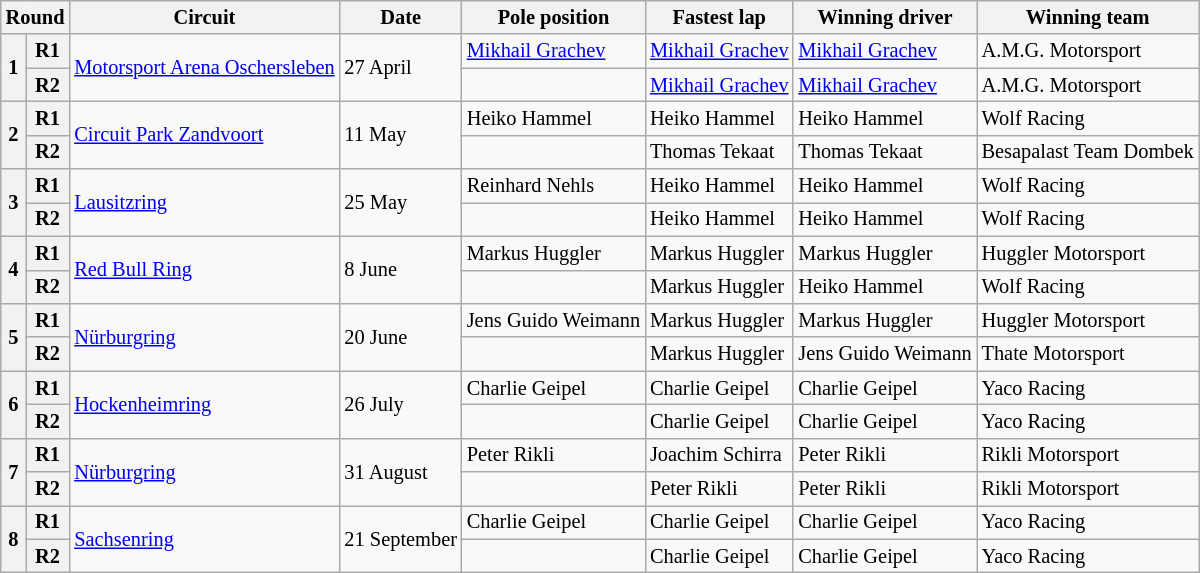<table class="wikitable" style="font-size: 85%">
<tr>
<th colspan=2>Round</th>
<th>Circuit</th>
<th>Date</th>
<th>Pole position</th>
<th>Fastest lap</th>
<th>Winning driver</th>
<th>Winning team</th>
</tr>
<tr>
<th rowspan=2>1</th>
<th>R1</th>
<td rowspan=2> <a href='#'>Motorsport Arena Oschersleben</a></td>
<td rowspan=2>27 April</td>
<td> <a href='#'>Mikhail Grachev</a></td>
<td> <a href='#'>Mikhail Grachev</a></td>
<td> <a href='#'>Mikhail Grachev</a></td>
<td> A.M.G. Motorsport</td>
</tr>
<tr>
<th>R2</th>
<td></td>
<td> <a href='#'>Mikhail Grachev</a></td>
<td> <a href='#'>Mikhail Grachev</a></td>
<td> A.M.G. Motorsport</td>
</tr>
<tr>
<th rowspan=2>2</th>
<th>R1</th>
<td rowspan=2> <a href='#'>Circuit Park Zandvoort</a></td>
<td rowspan=2>11 May</td>
<td> Heiko Hammel</td>
<td> Heiko Hammel</td>
<td> Heiko Hammel</td>
<td> Wolf Racing</td>
</tr>
<tr>
<th>R2</th>
<td></td>
<td> Thomas Tekaat</td>
<td> Thomas Tekaat</td>
<td> Besapalast Team Dombek</td>
</tr>
<tr>
<th rowspan=2>3</th>
<th>R1</th>
<td rowspan=2> <a href='#'>Lausitzring</a></td>
<td rowspan=2>25 May</td>
<td> Reinhard Nehls</td>
<td> Heiko Hammel</td>
<td> Heiko Hammel</td>
<td> Wolf Racing</td>
</tr>
<tr>
<th>R2</th>
<td></td>
<td> Heiko Hammel</td>
<td> Heiko Hammel</td>
<td> Wolf Racing</td>
</tr>
<tr>
<th rowspan=2>4</th>
<th>R1</th>
<td rowspan=2> <a href='#'>Red Bull Ring</a></td>
<td rowspan=2>8 June</td>
<td> Markus Huggler</td>
<td> Markus Huggler</td>
<td> Markus Huggler</td>
<td> Huggler Motorsport</td>
</tr>
<tr>
<th>R2</th>
<td></td>
<td> Markus Huggler</td>
<td> Heiko Hammel</td>
<td> Wolf Racing</td>
</tr>
<tr>
<th rowspan=2>5</th>
<th>R1</th>
<td rowspan=2> <a href='#'>Nürburgring</a></td>
<td rowspan=2>20 June</td>
<td> Jens Guido Weimann</td>
<td> Markus Huggler</td>
<td> Markus Huggler</td>
<td> Huggler Motorsport</td>
</tr>
<tr>
<th>R2</th>
<td></td>
<td> Markus Huggler</td>
<td> Jens Guido Weimann</td>
<td> Thate Motorsport</td>
</tr>
<tr>
<th rowspan=2>6</th>
<th>R1</th>
<td rowspan=2> <a href='#'>Hockenheimring</a></td>
<td rowspan=2>26 July</td>
<td> Charlie Geipel</td>
<td> Charlie Geipel</td>
<td> Charlie Geipel</td>
<td> Yaco Racing</td>
</tr>
<tr>
<th>R2</th>
<td></td>
<td> Charlie Geipel</td>
<td> Charlie Geipel</td>
<td> Yaco Racing</td>
</tr>
<tr>
<th rowspan=2>7</th>
<th>R1</th>
<td rowspan=2> <a href='#'>Nürburgring</a></td>
<td rowspan=2>31 August</td>
<td> Peter Rikli</td>
<td> Joachim Schirra</td>
<td> Peter Rikli</td>
<td> Rikli Motorsport</td>
</tr>
<tr>
<th>R2</th>
<td></td>
<td> Peter Rikli</td>
<td> Peter Rikli</td>
<td> Rikli Motorsport</td>
</tr>
<tr>
<th rowspan=2>8</th>
<th>R1</th>
<td rowspan=2> <a href='#'>Sachsenring</a></td>
<td rowspan=2>21 September</td>
<td> Charlie Geipel</td>
<td> Charlie Geipel</td>
<td> Charlie Geipel</td>
<td> Yaco Racing</td>
</tr>
<tr>
<th>R2</th>
<td></td>
<td> Charlie Geipel</td>
<td> Charlie Geipel</td>
<td> Yaco Racing</td>
</tr>
</table>
